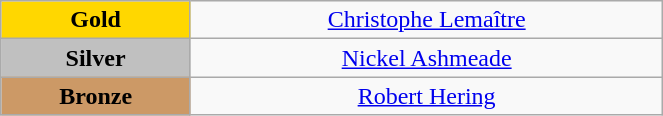<table class="wikitable" style="text-align:center; " width="35%">
<tr>
<td bgcolor="gold"><strong>Gold</strong></td>
<td><a href='#'>Christophe Lemaître</a><br>  <small><em></em></small></td>
</tr>
<tr>
<td bgcolor="silver"><strong>Silver</strong></td>
<td><a href='#'>Nickel Ashmeade</a><br>  <small><em></em></small></td>
</tr>
<tr>
<td bgcolor="CC9966"><strong>Bronze</strong></td>
<td><a href='#'>Robert Hering</a><br>  <small><em></em></small></td>
</tr>
</table>
